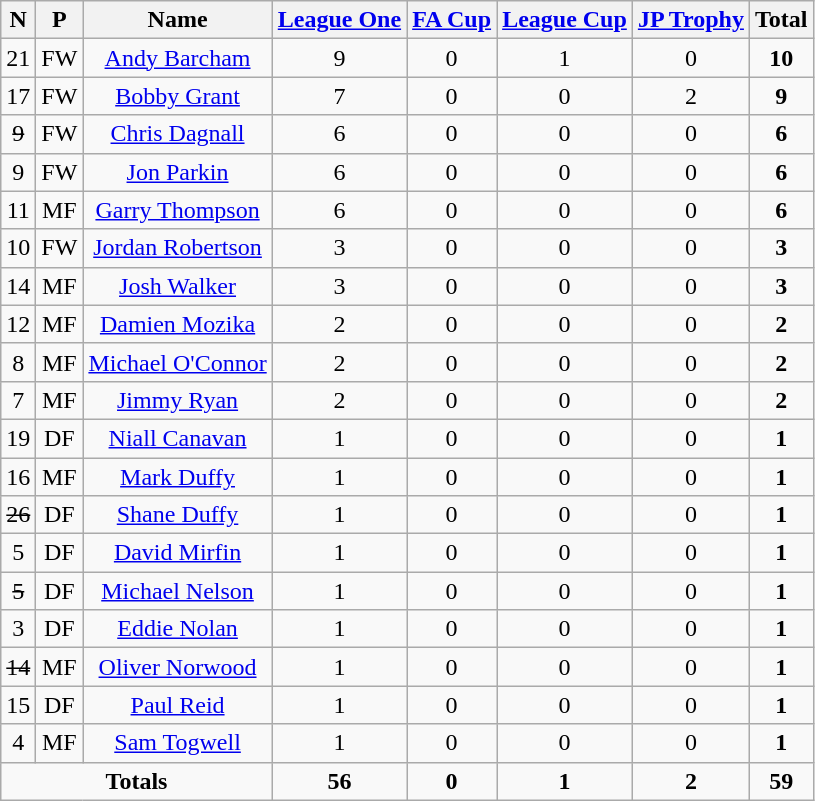<table class="wikitable" style="text-align: center">
<tr>
<th>N</th>
<th>P</th>
<th>Name</th>
<th><a href='#'>League One</a></th>
<th><a href='#'>FA Cup</a></th>
<th><a href='#'>League Cup</a></th>
<th><a href='#'>JP Trophy</a></th>
<th>Total</th>
</tr>
<tr>
<td>21</td>
<td>FW</td>
<td><a href='#'>Andy Barcham</a></td>
<td>9</td>
<td>0</td>
<td>1</td>
<td>0</td>
<td><strong>10</strong></td>
</tr>
<tr>
<td>17</td>
<td>FW</td>
<td><a href='#'>Bobby Grant</a></td>
<td>7</td>
<td>0</td>
<td>0</td>
<td>2</td>
<td><strong>9</strong></td>
</tr>
<tr>
<td><s>9</s></td>
<td>FW</td>
<td><a href='#'>Chris Dagnall</a></td>
<td>6</td>
<td>0</td>
<td>0</td>
<td>0</td>
<td><strong>6</strong></td>
</tr>
<tr>
<td>9</td>
<td>FW</td>
<td><a href='#'>Jon Parkin</a></td>
<td>6</td>
<td>0</td>
<td>0</td>
<td>0</td>
<td><strong>6</strong></td>
</tr>
<tr>
<td>11</td>
<td>MF</td>
<td><a href='#'>Garry Thompson</a></td>
<td>6</td>
<td>0</td>
<td>0</td>
<td>0</td>
<td><strong>6</strong></td>
</tr>
<tr>
<td>10</td>
<td>FW</td>
<td><a href='#'>Jordan Robertson</a></td>
<td>3</td>
<td>0</td>
<td>0</td>
<td>0</td>
<td><strong>3</strong></td>
</tr>
<tr>
<td>14</td>
<td>MF</td>
<td><a href='#'>Josh Walker</a></td>
<td>3</td>
<td>0</td>
<td>0</td>
<td>0</td>
<td><strong>3</strong></td>
</tr>
<tr>
<td>12</td>
<td>MF</td>
<td><a href='#'>Damien Mozika</a></td>
<td>2</td>
<td>0</td>
<td>0</td>
<td>0</td>
<td><strong>2</strong></td>
</tr>
<tr>
<td>8</td>
<td>MF</td>
<td><a href='#'>Michael O'Connor</a></td>
<td>2</td>
<td>0</td>
<td>0</td>
<td>0</td>
<td><strong>2</strong></td>
</tr>
<tr>
<td>7</td>
<td>MF</td>
<td><a href='#'>Jimmy Ryan</a></td>
<td>2</td>
<td>0</td>
<td>0</td>
<td>0</td>
<td><strong>2</strong></td>
</tr>
<tr>
<td>19</td>
<td>DF</td>
<td><a href='#'>Niall Canavan</a></td>
<td>1</td>
<td>0</td>
<td>0</td>
<td>0</td>
<td><strong>1</strong></td>
</tr>
<tr>
<td>16</td>
<td>MF</td>
<td><a href='#'>Mark Duffy</a></td>
<td>1</td>
<td>0</td>
<td>0</td>
<td>0</td>
<td><strong>1</strong></td>
</tr>
<tr>
<td><s>26</s></td>
<td>DF</td>
<td><a href='#'>Shane Duffy</a></td>
<td>1</td>
<td>0</td>
<td>0</td>
<td>0</td>
<td><strong>1</strong></td>
</tr>
<tr>
<td>5</td>
<td>DF</td>
<td><a href='#'>David Mirfin</a></td>
<td>1</td>
<td>0</td>
<td>0</td>
<td>0</td>
<td><strong>1</strong></td>
</tr>
<tr>
<td><s>5</s></td>
<td>DF</td>
<td><a href='#'>Michael Nelson</a></td>
<td>1</td>
<td>0</td>
<td>0</td>
<td>0</td>
<td><strong>1</strong></td>
</tr>
<tr>
<td>3</td>
<td>DF</td>
<td><a href='#'>Eddie Nolan</a></td>
<td>1</td>
<td>0</td>
<td>0</td>
<td>0</td>
<td><strong>1</strong></td>
</tr>
<tr>
<td><s>14</s></td>
<td>MF</td>
<td><a href='#'>Oliver Norwood</a></td>
<td>1</td>
<td>0</td>
<td>0</td>
<td>0</td>
<td><strong>1</strong></td>
</tr>
<tr>
<td>15</td>
<td>DF</td>
<td><a href='#'>Paul Reid</a></td>
<td>1</td>
<td>0</td>
<td>0</td>
<td>0</td>
<td><strong>1</strong></td>
</tr>
<tr>
<td>4</td>
<td>MF</td>
<td><a href='#'>Sam Togwell</a></td>
<td>1</td>
<td>0</td>
<td>0</td>
<td>0</td>
<td><strong>1</strong></td>
</tr>
<tr>
<td colspan="3"><strong>Totals</strong></td>
<td><strong>56</strong></td>
<td><strong>0</strong></td>
<td><strong>1</strong></td>
<td><strong>2</strong></td>
<td><strong>59</strong></td>
</tr>
</table>
